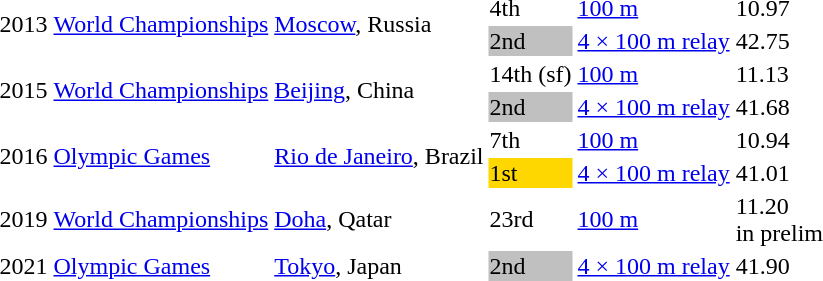<table>
<tr>
<td rowspan=2>2013</td>
<td rowspan=2><a href='#'>World Championships</a></td>
<td rowspan=2><a href='#'>Moscow</a>, Russia</td>
<td>4th</td>
<td><a href='#'>100 m</a></td>
<td>10.97</td>
</tr>
<tr>
<td style="background:silver;">2nd</td>
<td><a href='#'>4 × 100 m relay</a></td>
<td>42.75</td>
</tr>
<tr>
<td rowspan=2>2015</td>
<td rowspan=2><a href='#'>World Championships</a></td>
<td rowspan=2><a href='#'>Beijing</a>, China</td>
<td bgcolor=>14th (sf)</td>
<td><a href='#'>100 m</a></td>
<td>11.13</td>
</tr>
<tr>
<td style="background:silver;">2nd</td>
<td><a href='#'>4 × 100 m relay</a></td>
<td>41.68</td>
</tr>
<tr>
<td rowspan=2>2016</td>
<td rowspan=2><a href='#'>Olympic Games</a></td>
<td rowspan=2><a href='#'>Rio de Janeiro</a>, Brazil</td>
<td>7th</td>
<td><a href='#'>100 m</a></td>
<td>10.94</td>
</tr>
<tr>
<td style="background:gold;">1st</td>
<td><a href='#'>4 × 100 m relay</a></td>
<td>41.01</td>
</tr>
<tr>
<td>2019</td>
<td><a href='#'>World Championships</a></td>
<td><a href='#'>Doha</a>, Qatar</td>
<td>23rd</td>
<td><a href='#'>100 m</a></td>
<td>11.20<br>in prelim</td>
</tr>
<tr>
<td>2021</td>
<td><a href='#'>Olympic Games</a></td>
<td><a href='#'>Tokyo</a>, Japan</td>
<td style="background:silver;">2nd</td>
<td><a href='#'>4 × 100 m relay</a></td>
<td>41.90</td>
</tr>
<tr>
</tr>
</table>
